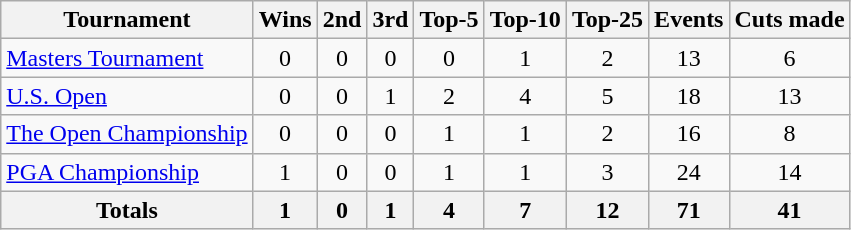<table class=wikitable style=text-align:center>
<tr>
<th>Tournament</th>
<th>Wins</th>
<th>2nd</th>
<th>3rd</th>
<th>Top-5</th>
<th>Top-10</th>
<th>Top-25</th>
<th>Events</th>
<th>Cuts made</th>
</tr>
<tr>
<td align=left><a href='#'>Masters Tournament</a></td>
<td>0</td>
<td>0</td>
<td>0</td>
<td>0</td>
<td>1</td>
<td>2</td>
<td>13</td>
<td>6</td>
</tr>
<tr>
<td align=left><a href='#'>U.S. Open</a></td>
<td>0</td>
<td>0</td>
<td>1</td>
<td>2</td>
<td>4</td>
<td>5</td>
<td>18</td>
<td>13</td>
</tr>
<tr>
<td align=left><a href='#'>The Open Championship</a></td>
<td>0</td>
<td>0</td>
<td>0</td>
<td>1</td>
<td>1</td>
<td>2</td>
<td>16</td>
<td>8</td>
</tr>
<tr>
<td align=left><a href='#'>PGA Championship</a></td>
<td>1</td>
<td>0</td>
<td>0</td>
<td>1</td>
<td>1</td>
<td>3</td>
<td>24</td>
<td>14</td>
</tr>
<tr>
<th>Totals</th>
<th>1</th>
<th>0</th>
<th>1</th>
<th>4</th>
<th>7</th>
<th>12</th>
<th>71</th>
<th>41</th>
</tr>
</table>
